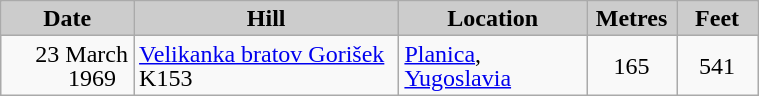<table class="wikitable sortable" style="text-align:left; line-height:16px; width:40%;">
<tr>
<th style="background-color: #ccc;" width="100">Date</th>
<th style="background-color: #ccc;" width="220">Hill</th>
<th style="background-color: #ccc;" width="140">Location</th>
<th style="background-color: #ccc;" width="55">Metres</th>
<th style="background-color: #ccc;" width="55">Feet</th>
</tr>
<tr>
<td align=right>23 March 1969  </td>
<td><a href='#'>Velikanka bratov Gorišek</a> K153</td>
<td><a href='#'>Planica</a>, <a href='#'>Yugoslavia</a></td>
<td align=center>165</td>
<td align=center>541</td>
</tr>
</table>
